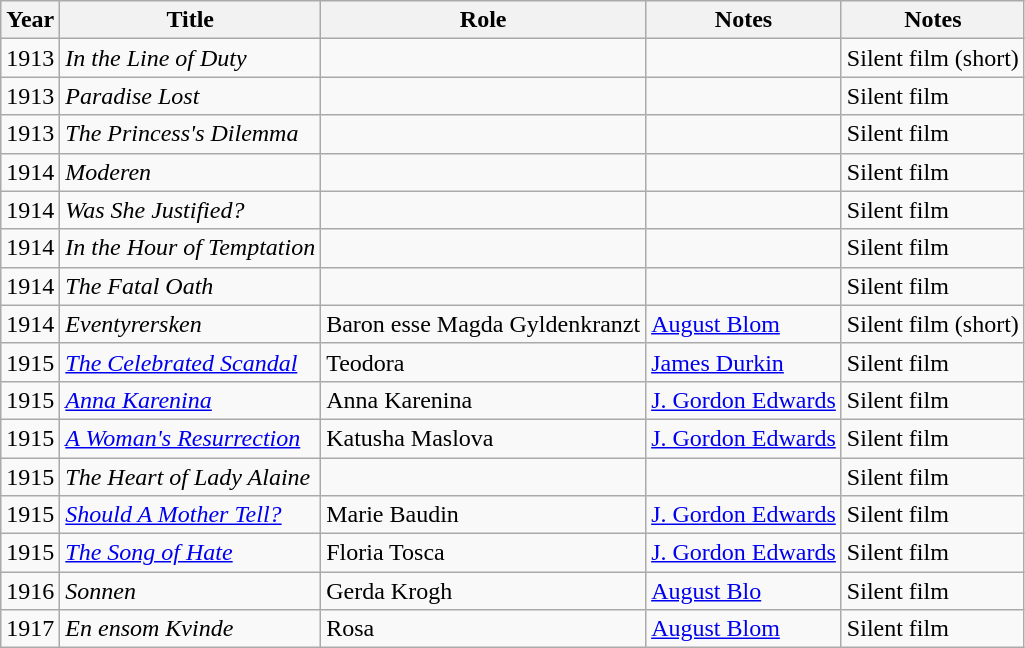<table class="wikitable sortable">
<tr>
<th>Year</th>
<th>Title</th>
<th>Role</th>
<th>Notes</th>
<th class="unsortable">Notes</th>
</tr>
<tr>
<td>1913</td>
<td><em>In the Line of Duty</em></td>
<td></td>
<td></td>
<td>Silent film (short)</td>
</tr>
<tr>
<td>1913</td>
<td><em>Paradise Lost</em></td>
<td></td>
<td></td>
<td>Silent film</td>
</tr>
<tr>
<td>1913</td>
<td><em>The Princess's Dilemma</em></td>
<td></td>
<td></td>
<td>Silent film</td>
</tr>
<tr>
<td>1914</td>
<td><em>Moderen</em></td>
<td></td>
<td></td>
<td>Silent film</td>
</tr>
<tr>
<td>1914</td>
<td><em>Was She Justified?</em></td>
<td></td>
<td></td>
<td>Silent film</td>
</tr>
<tr>
<td>1914</td>
<td><em>In the Hour of Temptation</em></td>
<td></td>
<td></td>
<td>Silent film</td>
</tr>
<tr>
<td>1914</td>
<td><em>The Fatal Oath</em></td>
<td></td>
<td></td>
<td>Silent film</td>
</tr>
<tr>
<td>1914</td>
<td><em>Eventyrersken</em></td>
<td>Baron esse Magda Gyldenkranzt</td>
<td><a href='#'>August Blom</a></td>
<td>Silent film (short)</td>
</tr>
<tr>
<td>1915</td>
<td><em><a href='#'>The Celebrated Scandal</a></em></td>
<td>Teodora</td>
<td><a href='#'>James Durkin</a></td>
<td>Silent film</td>
</tr>
<tr>
<td>1915</td>
<td><em><a href='#'>Anna Karenina</a></em></td>
<td>Anna Karenina</td>
<td><a href='#'>J. Gordon Edwards</a></td>
<td>Silent film</td>
</tr>
<tr>
<td>1915</td>
<td><em><a href='#'>A Woman's Resurrection</a></em></td>
<td>Katusha Maslova</td>
<td><a href='#'>J. Gordon Edwards</a></td>
<td>Silent film</td>
</tr>
<tr>
<td>1915</td>
<td><em>The Heart of Lady Alaine</em></td>
<td></td>
<td></td>
<td>Silent film</td>
</tr>
<tr>
<td>1915</td>
<td><em><a href='#'>Should A Mother Tell?</a></em></td>
<td>Marie Baudin</td>
<td><a href='#'>J. Gordon Edwards</a></td>
<td>Silent film</td>
</tr>
<tr>
<td>1915</td>
<td><em><a href='#'>The Song of Hate</a></em></td>
<td>Floria Tosca</td>
<td><a href='#'>J. Gordon Edwards</a></td>
<td>Silent film</td>
</tr>
<tr>
<td>1916</td>
<td><em>Sonnen</em></td>
<td>Gerda Krogh</td>
<td><a href='#'>August Blo</a></td>
<td>Silent film</td>
</tr>
<tr>
<td>1917</td>
<td><em>En ensom Kvinde</em></td>
<td>Rosa</td>
<td><a href='#'>August Blom</a></td>
<td>Silent film</td>
</tr>
</table>
